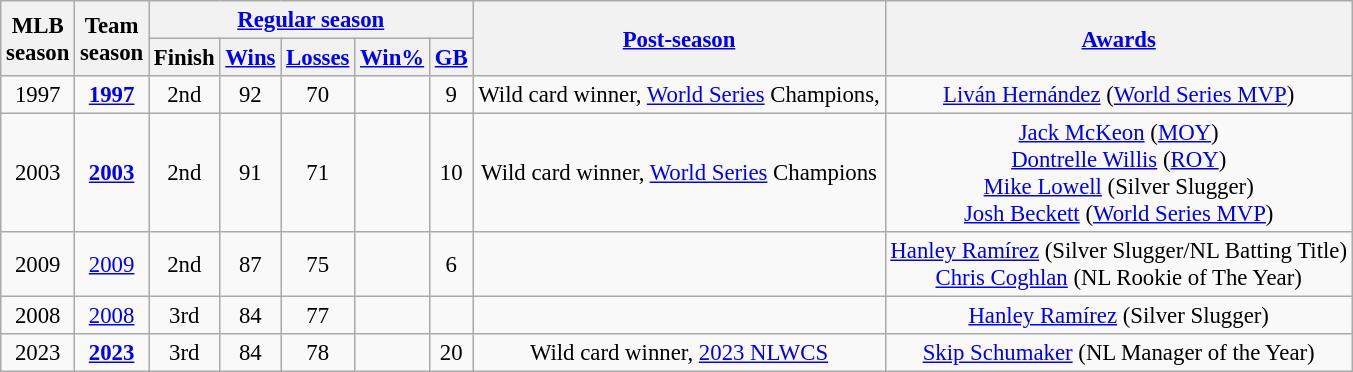<table class="wikitable" style="text-align:center; font-size:95%">
<tr>
<th rowspan=2>MLB<br>season</th>
<th rowspan=2>Team<br>season</th>
<th colspan=5><a href='#'>Regular season</a></th>
<th rowspan=2><a href='#'>Post-season</a></th>
<th rowspan=2><a href='#'>Awards</a></th>
</tr>
<tr>
<th>Finish</th>
<th><a href='#'>Wins</a></th>
<th><a href='#'>Losses</a></th>
<th><a href='#'>Win%</a></th>
<th><a href='#'>GB</a></th>
</tr>
<tr>
<td>1997</td>
<td><strong><a href='#'>1997</a></strong></td>
<td>2nd</td>
<td>92</td>
<td>70</td>
<td></td>
<td>9</td>
<td>Wild card winner, <a href='#'>World Series</a> Champions,</td>
<td><a href='#'>Liván Hernández</a> (<a href='#'>World Series MVP</a>)</td>
</tr>
<tr>
<td>2003</td>
<td><strong><a href='#'>2003</a></strong></td>
<td>2nd</td>
<td>91</td>
<td>71</td>
<td></td>
<td>10</td>
<td>Wild card winner, <a href='#'>World Series</a> Champions</td>
<td><a href='#'>Jack McKeon</a> (<a href='#'>MOY</a>)<br><a href='#'>Dontrelle Willis</a> (<a href='#'>ROY</a>)<br><a href='#'>Mike Lowell</a> (Silver Slugger)<br><a href='#'>Josh Beckett</a> (<a href='#'>World Series MVP</a>)</td>
</tr>
<tr>
<td>2009</td>
<td><a href='#'>2009</a></td>
<td>2nd</td>
<td>87</td>
<td>75</td>
<td></td>
<td>6</td>
<td></td>
<td><a href='#'>Hanley Ramírez</a> (Silver Slugger/NL Batting Title)<br><a href='#'>Chris Coghlan</a> (NL Rookie of The Year)</td>
</tr>
<tr>
<td>2008</td>
<td><a href='#'>2008</a></td>
<td>3rd</td>
<td>84</td>
<td>77</td>
<td></td>
<td></td>
<td></td>
<td><a href='#'>Hanley Ramírez</a> (Silver Slugger)</td>
</tr>
<tr>
<td>2023</td>
<td><strong><a href='#'>2023</a></strong></td>
<td>3rd</td>
<td>84</td>
<td>78</td>
<td></td>
<td>20</td>
<td>Wild card winner, <a href='#'>2023 NLWCS</a></td>
<td><a href='#'>Skip Schumaker</a> (NL Manager of the Year)</td>
</tr>
</table>
